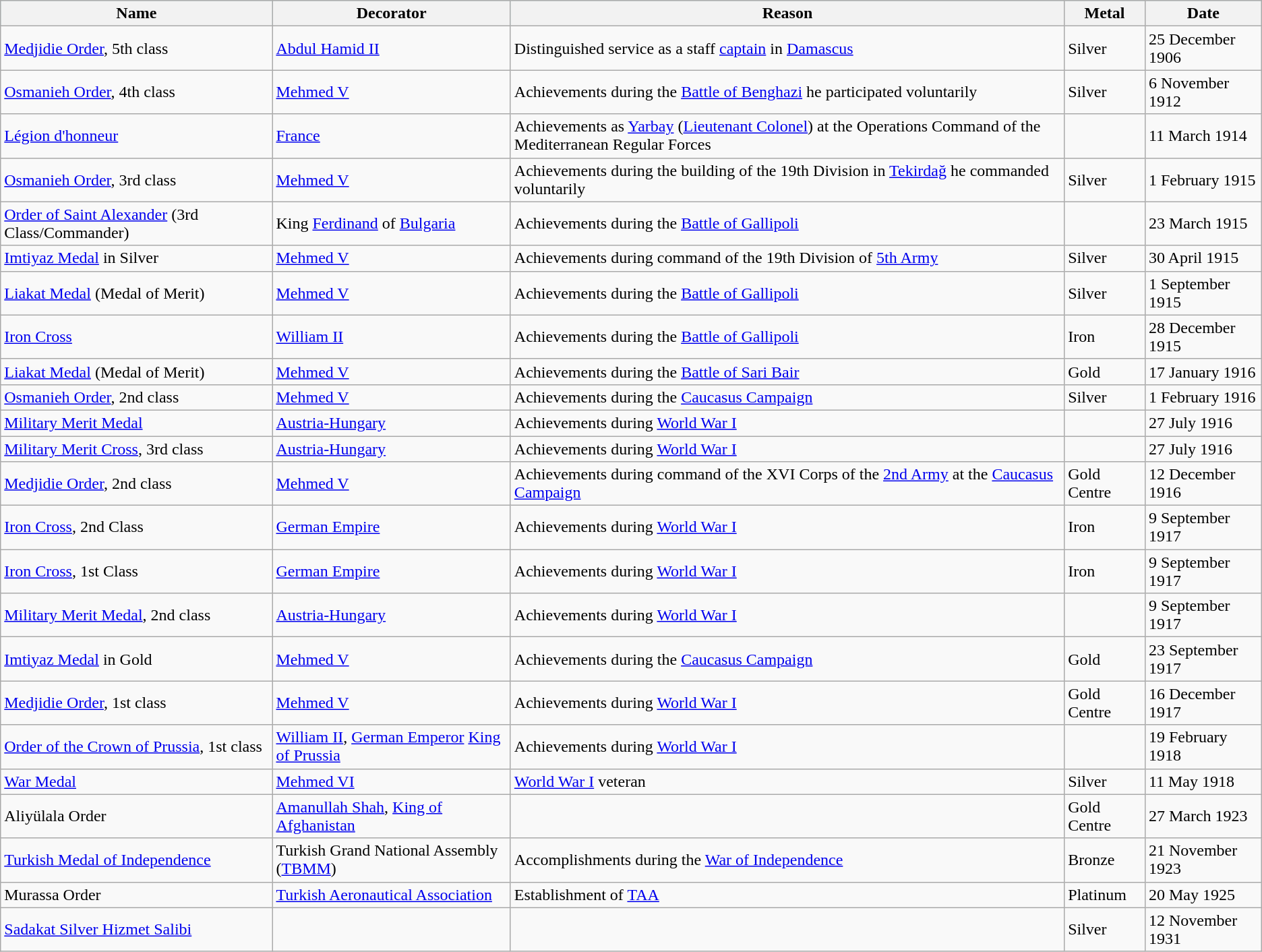<table class="wikitable">
<tr bgcolor='#COFOFO'>
<th>Name</th>
<th>Decorator</th>
<th>Reason</th>
<th>Metal</th>
<th>Date</th>
</tr>
<tr>
<td><a href='#'>Medjidie Order</a>, 5th class</td>
<td><a href='#'>Abdul Hamid II</a></td>
<td>Distinguished service as a staff <a href='#'>captain</a> in <a href='#'>Damascus</a></td>
<td>Silver</td>
<td>25 December 1906</td>
</tr>
<tr>
<td><a href='#'>Osmanieh Order</a>, 4th class</td>
<td><a href='#'>Mehmed V</a></td>
<td>Achievements during the <a href='#'>Battle of Benghazi</a> he participated voluntarily</td>
<td>Silver</td>
<td>6 November 1912</td>
</tr>
<tr>
<td><a href='#'>Légion d'honneur</a></td>
<td><a href='#'>France</a></td>
<td>Achievements as <a href='#'>Yarbay</a> (<a href='#'>Lieutenant Colonel</a>) at the Operations Command of the Mediterranean Regular Forces</td>
<td></td>
<td>11 March 1914</td>
</tr>
<tr>
<td><a href='#'>Osmanieh Order</a>, 3rd class</td>
<td><a href='#'>Mehmed V</a></td>
<td>Achievements during the building of the 19th Division in <a href='#'>Tekirdağ</a> he commanded voluntarily</td>
<td>Silver</td>
<td>1 February 1915</td>
</tr>
<tr>
<td><a href='#'>Order of Saint Alexander</a> (3rd Class/Commander)</td>
<td>King <a href='#'>Ferdinand</a> of <a href='#'>Bulgaria</a></td>
<td>Achievements during the <a href='#'>Battle of Gallipoli</a></td>
<td></td>
<td>23 March 1915</td>
</tr>
<tr>
<td><a href='#'>Imtiyaz Medal</a> in Silver</td>
<td><a href='#'>Mehmed V</a></td>
<td>Achievements during command of the 19th Division of <a href='#'>5th Army</a></td>
<td>Silver</td>
<td>30 April 1915</td>
</tr>
<tr>
<td><a href='#'>Liakat Medal</a> (Medal of Merit)</td>
<td><a href='#'>Mehmed V</a></td>
<td>Achievements during the <a href='#'>Battle of Gallipoli</a></td>
<td>Silver</td>
<td>1 September 1915</td>
</tr>
<tr>
<td><a href='#'>Iron Cross</a></td>
<td><a href='#'>William II</a></td>
<td>Achievements during the <a href='#'>Battle of Gallipoli</a></td>
<td>Iron</td>
<td>28 December 1915</td>
</tr>
<tr>
<td><a href='#'>Liakat Medal</a> (Medal of Merit)</td>
<td><a href='#'>Mehmed V</a></td>
<td>Achievements during the <a href='#'>Battle of Sari Bair</a></td>
<td>Gold</td>
<td>17 January 1916</td>
</tr>
<tr>
<td><a href='#'>Osmanieh Order</a>, 2nd class</td>
<td><a href='#'>Mehmed V</a></td>
<td>Achievements during the <a href='#'>Caucasus Campaign</a></td>
<td>Silver</td>
<td>1 February 1916 </td>
</tr>
<tr>
<td><a href='#'>Military Merit Medal</a></td>
<td><a href='#'>Austria-Hungary</a></td>
<td>Achievements during <a href='#'>World War I</a></td>
<td></td>
<td>27 July 1916</td>
</tr>
<tr>
<td><a href='#'>Military Merit Cross</a>, 3rd class</td>
<td><a href='#'>Austria-Hungary</a></td>
<td>Achievements during <a href='#'>World War I</a></td>
<td></td>
<td>27 July 1916</td>
</tr>
<tr>
<td><a href='#'>Medjidie Order</a>, 2nd class</td>
<td><a href='#'>Mehmed V</a></td>
<td>Achievements during command of the XVI Corps of the <a href='#'>2nd Army</a> at the <a href='#'>Caucasus Campaign</a></td>
<td>Gold Centre</td>
<td>12 December 1916</td>
</tr>
<tr>
<td><a href='#'>Iron Cross</a>, 2nd Class</td>
<td><a href='#'>German Empire</a></td>
<td>Achievements during <a href='#'>World War I</a></td>
<td>Iron</td>
<td>9 September 1917</td>
</tr>
<tr>
<td><a href='#'>Iron Cross</a>, 1st Class</td>
<td><a href='#'>German Empire</a></td>
<td>Achievements during <a href='#'>World War I</a></td>
<td>Iron</td>
<td>9 September 1917</td>
</tr>
<tr>
<td><a href='#'>Military Merit Medal</a>, 2nd class</td>
<td><a href='#'>Austria-Hungary</a></td>
<td>Achievements during <a href='#'>World War I</a></td>
<td></td>
<td>9 September 1917</td>
</tr>
<tr>
<td><a href='#'>Imtiyaz Medal</a> in Gold</td>
<td><a href='#'>Mehmed V</a></td>
<td>Achievements during the <a href='#'>Caucasus Campaign</a></td>
<td>Gold</td>
<td>23 September 1917</td>
</tr>
<tr>
<td><a href='#'>Medjidie Order</a>, 1st class</td>
<td><a href='#'>Mehmed V</a></td>
<td>Achievements during <a href='#'>World War I</a></td>
<td>Gold Centre</td>
<td>16 December 1917</td>
</tr>
<tr>
<td><a href='#'>Order of the Crown of Prussia</a>, 1st class</td>
<td><a href='#'>William II</a>, <a href='#'>German Emperor</a> <a href='#'>King of Prussia</a></td>
<td>Achievements during <a href='#'>World War I</a></td>
<td></td>
<td>19 February 1918</td>
</tr>
<tr>
<td><a href='#'>War Medal</a></td>
<td><a href='#'>Mehmed VI</a></td>
<td><a href='#'>World War I</a> veteran</td>
<td>Silver</td>
<td>11 May 1918</td>
</tr>
<tr>
<td>Aliyülala Order</td>
<td><a href='#'>Amanullah Shah</a>, <a href='#'>King of Afghanistan</a></td>
<td></td>
<td>Gold Centre</td>
<td>27 March 1923</td>
</tr>
<tr>
<td><a href='#'>Turkish Medal of Independence</a></td>
<td>Turkish Grand National Assembly (<a href='#'>TBMM</a>)</td>
<td>Accomplishments during the <a href='#'>War of Independence</a></td>
<td>Bronze</td>
<td>21 November 1923</td>
</tr>
<tr>
<td>Murassa Order</td>
<td><a href='#'>Turkish Aeronautical Association</a></td>
<td>Establishment of <a href='#'>TAA</a></td>
<td>Platinum</td>
<td>20 May 1925</td>
</tr>
<tr>
<td><a href='#'>Sadakat Silver Hizmet Salibi</a></td>
<td></td>
<td></td>
<td>Silver</td>
<td>12 November 1931</td>
</tr>
</table>
